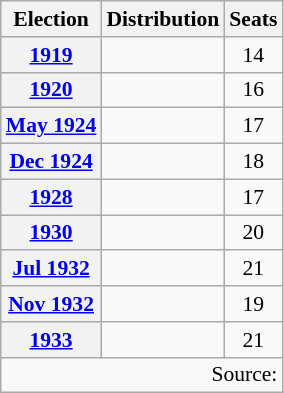<table class=wikitable style="font-size:90%; text-align:center">
<tr>
<th>Election</th>
<th>Distribution</th>
<th>Seats</th>
</tr>
<tr>
<th><a href='#'>1919</a></th>
<td align=left>             </td>
<td>14</td>
</tr>
<tr>
<th><a href='#'>1920</a></th>
<td align=left>               </td>
<td>16</td>
</tr>
<tr>
<th><a href='#'>May 1924</a></th>
<td align=left>                </td>
<td>17</td>
</tr>
<tr>
<th><a href='#'>Dec 1924</a></th>
<td align=left>                 </td>
<td>18</td>
</tr>
<tr>
<th><a href='#'>1928</a></th>
<td align=left>                </td>
<td>17</td>
</tr>
<tr>
<th><a href='#'>1930</a></th>
<td align=left>                   </td>
<td>20</td>
</tr>
<tr>
<th><a href='#'>Jul 1932</a></th>
<td align=left>                    </td>
<td>21</td>
</tr>
<tr>
<th><a href='#'>Nov 1932</a></th>
<td align=left>                  </td>
<td>19</td>
</tr>
<tr>
<th><a href='#'>1933</a></th>
<td align=left>                    </td>
<td>21</td>
</tr>
<tr>
<td colspan=3 align=right>Source: </td>
</tr>
</table>
